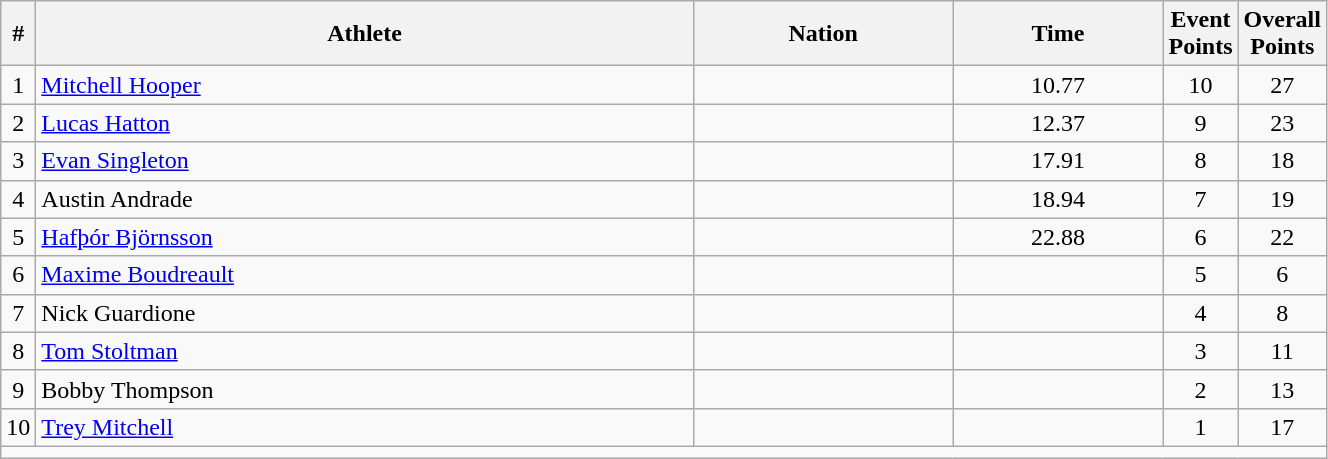<table class="wikitable sortable" style="text-align:center;width: 70%;">
<tr>
<th scope="col" style="width: 10px;">#</th>
<th scope="col">Athlete</th>
<th scope="col">Nation</th>
<th scope="col">Time</th>
<th scope="col" style="width: 10px;">Event Points</th>
<th scope="col" style="width: 10px;">Overall Points</th>
</tr>
<tr>
<td>1</td>
<td align=left><a href='#'>Mitchell Hooper</a></td>
<td align=left></td>
<td>10.77</td>
<td>10</td>
<td>27</td>
</tr>
<tr>
<td>2</td>
<td align=left><a href='#'>Lucas Hatton</a></td>
<td align=left></td>
<td>12.37</td>
<td>9</td>
<td>23</td>
</tr>
<tr>
<td>3</td>
<td align=left><a href='#'>Evan Singleton</a></td>
<td align=left></td>
<td>17.91</td>
<td>8</td>
<td>18</td>
</tr>
<tr>
<td>4</td>
<td align=left>Austin Andrade</td>
<td align=left></td>
<td>18.94</td>
<td>7</td>
<td>19</td>
</tr>
<tr>
<td>5</td>
<td align=left><a href='#'>Hafþór Björnsson</a></td>
<td align=left></td>
<td>22.88</td>
<td>6</td>
<td>22</td>
</tr>
<tr>
<td>6</td>
<td align=left><a href='#'>Maxime Boudreault</a></td>
<td align=left></td>
<td></td>
<td>5</td>
<td>6</td>
</tr>
<tr>
<td>7</td>
<td align=left>Nick Guardione</td>
<td align=left></td>
<td></td>
<td>4</td>
<td>8</td>
</tr>
<tr>
<td>8</td>
<td align=left><a href='#'>Tom Stoltman</a></td>
<td align=left></td>
<td></td>
<td>3</td>
<td>11</td>
</tr>
<tr>
<td>9</td>
<td align=left>Bobby Thompson</td>
<td align=left></td>
<td></td>
<td>2</td>
<td>13</td>
</tr>
<tr>
<td>10</td>
<td align=left><a href='#'>Trey Mitchell</a></td>
<td align=left></td>
<td></td>
<td>1</td>
<td>17</td>
</tr>
<tr class="sortbottom">
<td colspan="6"></td>
</tr>
</table>
